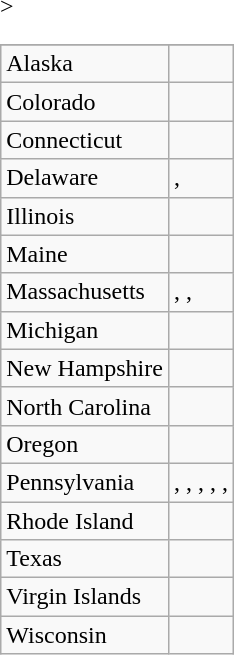<table class="wikitable">
<tr !</big>>
</tr>
<tr>
<td>Alaska</td>
<td></td>
</tr>
<tr>
<td>Colorado</td>
<td></td>
</tr>
<tr>
<td>Connecticut</td>
<td></td>
</tr>
<tr>
<td>Delaware</td>
<td>,</td>
</tr>
<tr>
<td>Illinois</td>
<td></td>
</tr>
<tr>
<td>Maine</td>
<td></td>
</tr>
<tr>
<td>Massachusetts</td>
<td>, , </td>
</tr>
<tr>
<td>Michigan</td>
<td></td>
</tr>
<tr>
<td>New Hampshire</td>
<td></td>
</tr>
<tr>
<td>North Carolina</td>
<td></td>
</tr>
<tr>
<td>Oregon</td>
<td></td>
</tr>
<tr>
<td>Pennsylvania</td>
<td>, , , , , </td>
</tr>
<tr>
<td>Rhode Island</td>
<td></td>
</tr>
<tr>
<td>Texas</td>
<td></td>
</tr>
<tr>
<td>Virgin Islands</td>
<td></td>
</tr>
<tr>
<td>Wisconsin</td>
<td></td>
</tr>
</table>
